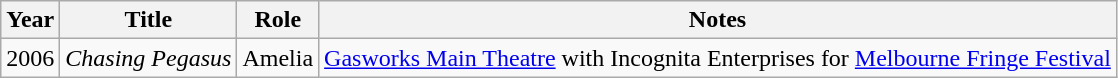<table class=wikitable>
<tr>
<th>Year</th>
<th>Title</th>
<th>Role</th>
<th>Notes</th>
</tr>
<tr>
<td>2006</td>
<td><em>Chasing Pegasus</em></td>
<td>Amelia</td>
<td><a href='#'>Gasworks Main Theatre</a> with Incognita Enterprises for <a href='#'>Melbourne Fringe Festival</a></td>
</tr>
</table>
